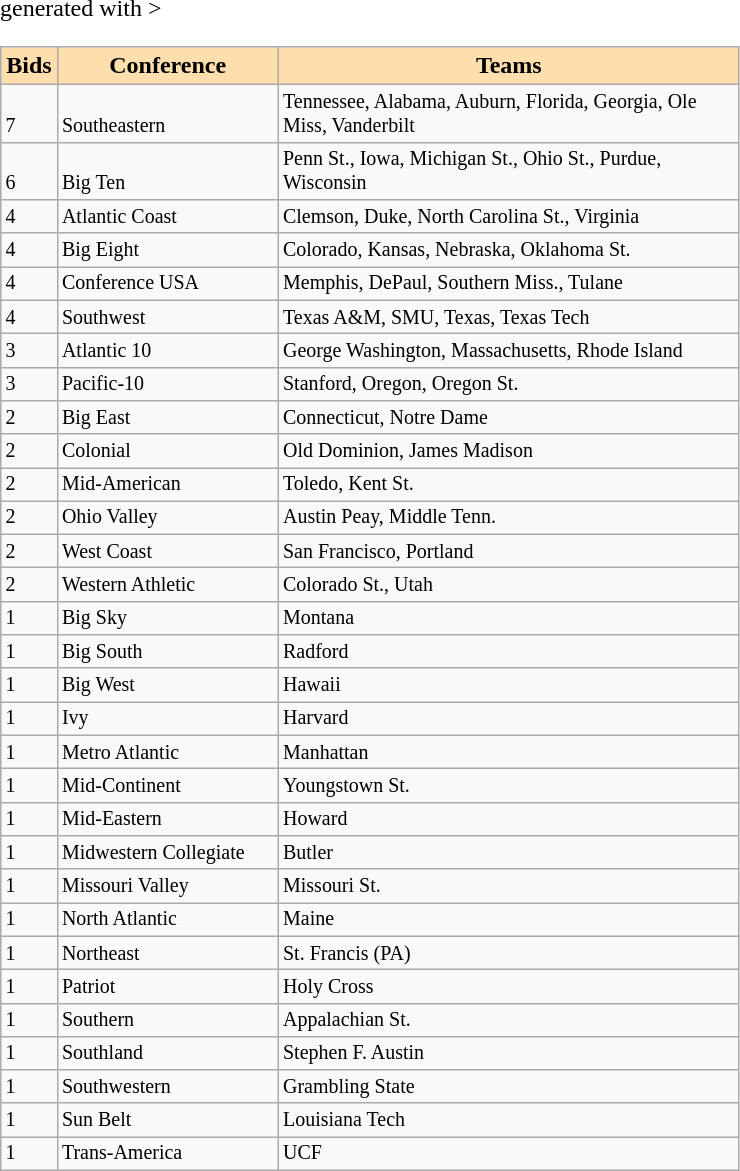<table class="wikitable" <hiddentext>generated with >
<tr style="background-color:#FFDEAD;font-weight:bold"  align="center" valign="bottom">
<td width="28"  height="14">Bids</td>
<td width="140">Conference</td>
<td width="300">Teams</td>
</tr>
<tr style="font-size:10pt"  valign="bottom">
<td height="14">7</td>
<td>Southeastern</td>
<td>Tennessee, Alabama, Auburn, Florida, Georgia, Ole Miss, Vanderbilt</td>
</tr>
<tr style="font-size:10pt"  valign="bottom">
<td height="14">6</td>
<td>Big Ten</td>
<td>Penn St., Iowa, Michigan St., Ohio St., Purdue, Wisconsin</td>
</tr>
<tr style="font-size:10pt"  valign="bottom">
<td height="14">4</td>
<td>Atlantic Coast</td>
<td>Clemson, Duke, North Carolina St., Virginia</td>
</tr>
<tr style="font-size:10pt"  valign="bottom">
<td height="14">4</td>
<td>Big Eight</td>
<td>Colorado, Kansas, Nebraska, Oklahoma St.</td>
</tr>
<tr style="font-size:10pt"  valign="bottom">
<td height="14">4</td>
<td>Conference USA</td>
<td>Memphis, DePaul, Southern Miss., Tulane</td>
</tr>
<tr style="font-size:10pt"  valign="bottom">
<td height="14">4</td>
<td>Southwest</td>
<td>Texas A&M, SMU, Texas, Texas Tech</td>
</tr>
<tr style="font-size:10pt"  valign="bottom">
<td height="14">3</td>
<td>Atlantic 10</td>
<td>George Washington, Massachusetts, Rhode Island</td>
</tr>
<tr style="font-size:10pt"  valign="bottom">
<td height="14">3</td>
<td>Pacific-10</td>
<td>Stanford, Oregon, Oregon St.</td>
</tr>
<tr style="font-size:10pt"  valign="bottom">
<td height="14">2</td>
<td>Big East</td>
<td>Connecticut, Notre Dame</td>
</tr>
<tr style="font-size:10pt"  valign="bottom">
<td height="14">2</td>
<td>Colonial</td>
<td>Old Dominion, James Madison</td>
</tr>
<tr style="font-size:10pt"  valign="bottom">
<td height="14">2</td>
<td>Mid-American</td>
<td>Toledo, Kent St.</td>
</tr>
<tr style="font-size:10pt"  valign="bottom">
<td height="14">2</td>
<td>Ohio Valley</td>
<td>Austin Peay, Middle Tenn.</td>
</tr>
<tr style="font-size:10pt"  valign="bottom">
<td height="14">2</td>
<td>West Coast</td>
<td>San Francisco, Portland</td>
</tr>
<tr style="font-size:10pt"  valign="bottom">
<td height="14">2</td>
<td>Western Athletic</td>
<td>Colorado St., Utah</td>
</tr>
<tr style="font-size:10pt"  valign="bottom">
<td height="14">1</td>
<td>Big Sky</td>
<td>Montana</td>
</tr>
<tr style="font-size:10pt"  valign="bottom">
<td height="14">1</td>
<td>Big South</td>
<td>Radford</td>
</tr>
<tr style="font-size:10pt"  valign="bottom">
<td height="14">1</td>
<td>Big West</td>
<td>Hawaii</td>
</tr>
<tr style="font-size:10pt"  valign="bottom">
<td height="14">1</td>
<td>Ivy</td>
<td>Harvard</td>
</tr>
<tr style="font-size:10pt"  valign="bottom">
<td height="14">1</td>
<td>Metro Atlantic</td>
<td>Manhattan</td>
</tr>
<tr style="font-size:10pt"  valign="bottom">
<td height="14">1</td>
<td>Mid-Continent</td>
<td>Youngstown St.</td>
</tr>
<tr style="font-size:10pt"  valign="bottom">
<td height="14">1</td>
<td>Mid-Eastern</td>
<td>Howard</td>
</tr>
<tr style="font-size:10pt"  valign="bottom">
<td height="14">1</td>
<td>Midwestern Collegiate</td>
<td>Butler</td>
</tr>
<tr style="font-size:10pt"  valign="bottom">
<td height="14">1</td>
<td>Missouri Valley</td>
<td>Missouri St.</td>
</tr>
<tr style="font-size:10pt"  valign="bottom">
<td height="14">1</td>
<td>North Atlantic</td>
<td>Maine</td>
</tr>
<tr style="font-size:10pt"  valign="bottom">
<td height="14">1</td>
<td>Northeast</td>
<td>St.  Francis (PA)</td>
</tr>
<tr style="font-size:10pt"  valign="bottom">
<td height="14">1</td>
<td>Patriot</td>
<td>Holy Cross</td>
</tr>
<tr style="font-size:10pt"  valign="bottom">
<td height="14">1</td>
<td>Southern</td>
<td>Appalachian St.</td>
</tr>
<tr style="font-size:10pt"  valign="bottom">
<td height="14">1</td>
<td>Southland</td>
<td>Stephen F. Austin</td>
</tr>
<tr style="font-size:10pt"  valign="bottom">
<td height="14">1</td>
<td>Southwestern</td>
<td>Grambling State</td>
</tr>
<tr style="font-size:10pt"  valign="bottom">
<td height="14">1</td>
<td>Sun Belt</td>
<td>Louisiana Tech</td>
</tr>
<tr style="font-size:10pt"  valign="bottom">
<td height="14">1</td>
<td>Trans-America</td>
<td>UCF</td>
</tr>
</table>
